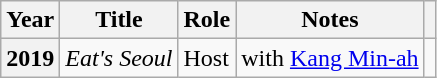<table class="wikitable plainrowheaders">
<tr>
<th scope="col">Year</th>
<th scope="col">Title</th>
<th scope="col">Role</th>
<th scope="col">Notes</th>
<th scope="col" class="unsortable"></th>
</tr>
<tr>
<th scope="row">2019</th>
<td><em>Eat's Seoul</em></td>
<td>Host</td>
<td>with <a href='#'>Kang Min-ah</a></td>
<td style="text-align:center"></td>
</tr>
</table>
